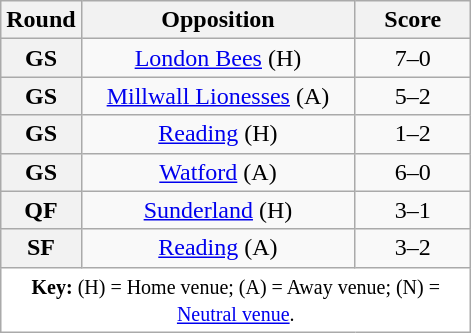<table class="wikitable plainrowheaders" style="text-align:center;margin:0">
<tr>
<th scope="col" style="width:25px">Round</th>
<th scope="col" style="width:175px">Opposition</th>
<th scope="col" style="width:70px">Score</th>
</tr>
<tr>
<th scope=row style="text-align:center">GS</th>
<td><a href='#'>London Bees</a> (H)</td>
<td>7–0</td>
</tr>
<tr>
<th scope=row style="text-align:center">GS</th>
<td><a href='#'>Millwall Lionesses</a> (A)</td>
<td>5–2</td>
</tr>
<tr>
<th scope=row style="text-align:center">GS</th>
<td><a href='#'>Reading</a> (H)</td>
<td>1–2</td>
</tr>
<tr>
<th scope=row style="text-align:center">GS</th>
<td><a href='#'>Watford</a> (A)</td>
<td>6–0</td>
</tr>
<tr>
<th scope=row style="text-align:center">QF</th>
<td><a href='#'>Sunderland</a> (H)</td>
<td>3–1</td>
</tr>
<tr>
<th scope=row style="text-align:center">SF</th>
<td><a href='#'>Reading</a> (A)</td>
<td>3–2</td>
</tr>
<tr>
<td colspan="3" style="background:white;"><small><strong>Key:</strong> (H) = Home venue; (A) = Away venue; (N) = <a href='#'>Neutral venue</a>.</small></td>
</tr>
</table>
